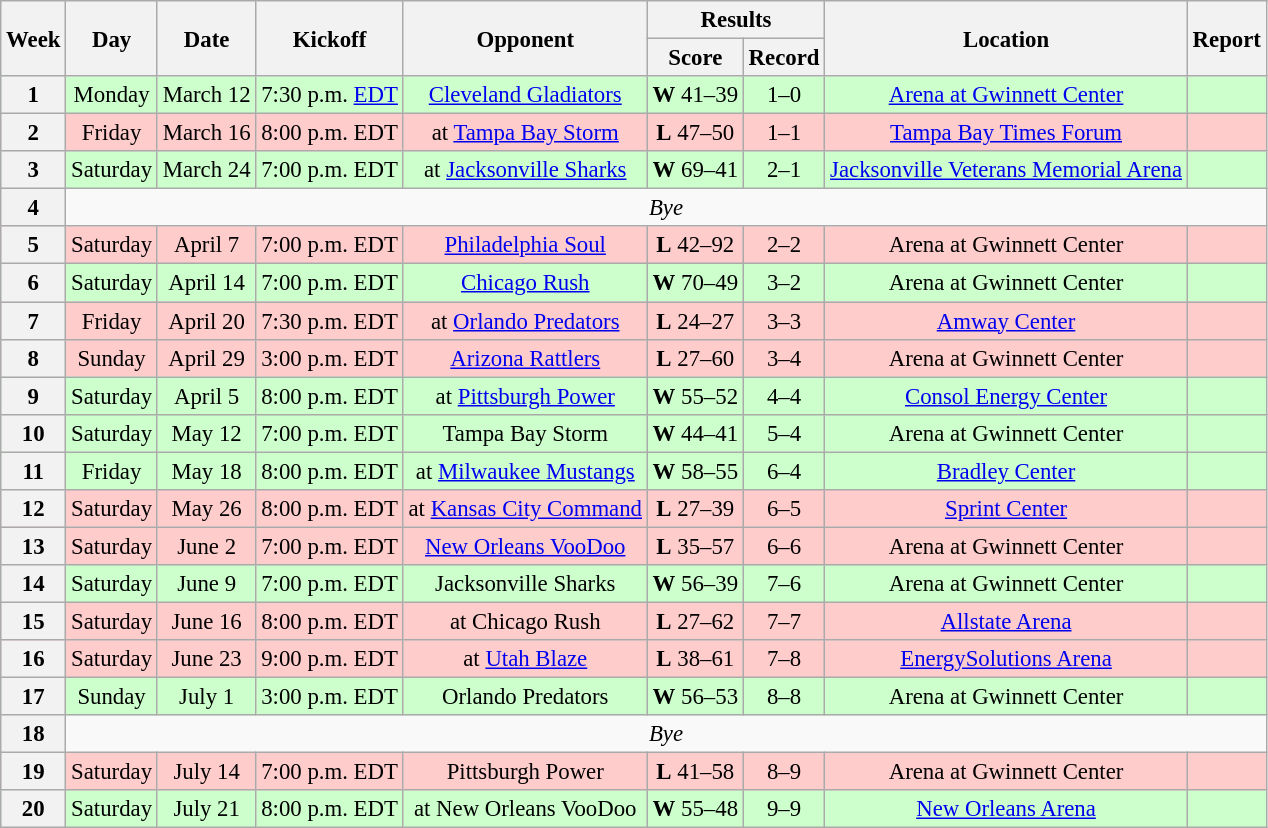<table class="wikitable" style="font-size: 95%;">
<tr>
<th rowspan="2">Week</th>
<th rowspan="2">Day</th>
<th rowspan="2">Date</th>
<th rowspan="2">Kickoff</th>
<th rowspan="2">Opponent</th>
<th colspan="2">Results</th>
<th rowspan="2">Location</th>
<th rowspan="2">Report</th>
</tr>
<tr>
<th>Score</th>
<th>Record</th>
</tr>
<tr style="background:#cfc">
<th align="center">1</th>
<td align="center">Monday</td>
<td align="center">March 12</td>
<td align="center">7:30 p.m. <a href='#'>EDT</a></td>
<td align="center"><a href='#'>Cleveland Gladiators</a></td>
<td align="center"><strong>W</strong> 41–39</td>
<td align="center">1–0</td>
<td align="center"><a href='#'>Arena at Gwinnett Center</a></td>
<td align="center"></td>
</tr>
<tr style="background:#fcc">
<th align="center">2</th>
<td align="center">Friday</td>
<td align="center">March 16</td>
<td align="center">8:00 p.m. EDT</td>
<td align="center">at <a href='#'>Tampa Bay Storm</a></td>
<td align="center"><strong>L</strong> 47–50</td>
<td align="center">1–1</td>
<td align="center"><a href='#'>Tampa Bay Times Forum</a></td>
<td align="center"></td>
</tr>
<tr style="background:#cfc">
<th align="center">3</th>
<td align="center">Saturday</td>
<td align="center">March 24</td>
<td align="center">7:00 p.m. EDT</td>
<td align="center">at <a href='#'>Jacksonville Sharks</a></td>
<td align="center"><strong>W</strong> 69–41</td>
<td align="center">2–1</td>
<td align="center"><a href='#'>Jacksonville Veterans Memorial Arena</a></td>
<td align="center"></td>
</tr>
<tr style=>
<th align="center">4</th>
<td colspan="9" align="center" valign="middle"><em>Bye</em></td>
</tr>
<tr style="background:#fcc">
<th align="center">5</th>
<td align="center">Saturday</td>
<td align="center">April 7</td>
<td align="center">7:00 p.m. EDT</td>
<td align="center"><a href='#'>Philadelphia Soul</a></td>
<td align="center"><strong>L</strong> 42–92</td>
<td align="center">2–2</td>
<td align="center">Arena at Gwinnett Center</td>
<td align="center"></td>
</tr>
<tr style="background:#cfc">
<th align="center">6</th>
<td align="center">Saturday</td>
<td align="center">April 14</td>
<td align="center">7:00 p.m. EDT</td>
<td align="center"><a href='#'>Chicago Rush</a></td>
<td align="center"><strong>W</strong> 70–49</td>
<td align="center">3–2</td>
<td align="center">Arena at Gwinnett Center</td>
<td align="center"></td>
</tr>
<tr style="background:#fcc">
<th align="center">7</th>
<td align="center">Friday</td>
<td align="center">April 20</td>
<td align="center">7:30 p.m. EDT</td>
<td align="center">at <a href='#'>Orlando Predators</a></td>
<td align="center"><strong>L</strong> 24–27</td>
<td align="center">3–3</td>
<td align="center"><a href='#'>Amway Center</a></td>
<td align="center"></td>
</tr>
<tr style="background:#fcc">
<th align="center">8</th>
<td align="center">Sunday</td>
<td align="center">April 29</td>
<td align="center">3:00 p.m. EDT</td>
<td align="center"><a href='#'>Arizona Rattlers</a></td>
<td align="center"><strong>L</strong> 27–60</td>
<td align="center">3–4</td>
<td align="center">Arena at Gwinnett Center</td>
<td align="center"></td>
</tr>
<tr style="background:#cfc">
<th align="center">9</th>
<td align="center">Saturday</td>
<td align="center">April 5</td>
<td align="center">8:00 p.m. EDT</td>
<td align="center">at <a href='#'>Pittsburgh Power</a></td>
<td align="center"><strong>W</strong>  55–52</td>
<td align="center">4–4</td>
<td align="center"><a href='#'>Consol Energy Center</a></td>
<td align="center"></td>
</tr>
<tr style="background:#cfc">
<th align="center">10</th>
<td align="center">Saturday</td>
<td align="center">May 12</td>
<td align="center">7:00 p.m. EDT</td>
<td align="center">Tampa Bay Storm</td>
<td align="center"><strong>W</strong>  44–41</td>
<td align="center">5–4</td>
<td align="center">Arena at Gwinnett Center</td>
<td align="center"></td>
</tr>
<tr style="background:#cfc">
<th align="center">11</th>
<td align="center">Friday</td>
<td align="center">May 18</td>
<td align="center">8:00 p.m. EDT</td>
<td align="center">at <a href='#'>Milwaukee Mustangs</a></td>
<td align="center"><strong>W</strong>  58–55</td>
<td align="center">6–4</td>
<td align="center"><a href='#'>Bradley Center</a></td>
<td align="center"></td>
</tr>
<tr style="background:#fcc">
<th align="center">12</th>
<td align="center">Saturday</td>
<td align="center">May 26</td>
<td align="center">8:00 p.m. EDT</td>
<td align="center">at <a href='#'>Kansas City Command</a></td>
<td align="center"><strong>L</strong>  27–39</td>
<td align="center">6–5</td>
<td align="center"><a href='#'>Sprint Center</a></td>
<td align="center"></td>
</tr>
<tr style="background:#fcc">
<th align="center">13</th>
<td align="center">Saturday</td>
<td align="center">June 2</td>
<td align="center">7:00 p.m. EDT</td>
<td align="center"><a href='#'>New Orleans VooDoo</a></td>
<td align="center"><strong>L</strong>  35–57</td>
<td align="center">6–6</td>
<td align="center">Arena at Gwinnett Center</td>
<td align="center"></td>
</tr>
<tr style="background:#cfc">
<th align="center">14</th>
<td align="center">Saturday</td>
<td align="center">June 9</td>
<td align="center">7:00 p.m. EDT</td>
<td align="center">Jacksonville Sharks</td>
<td align="center"><strong>W</strong>  56–39</td>
<td align="center">7–6</td>
<td align="center">Arena at Gwinnett Center</td>
<td align="center"></td>
</tr>
<tr style="background:#fcc">
<th align="center">15</th>
<td align="center">Saturday</td>
<td align="center">June 16</td>
<td align="center">8:00 p.m. EDT</td>
<td align="center">at Chicago Rush</td>
<td align="center"><strong>L</strong>  27–62</td>
<td align="center">7–7</td>
<td align="center"><a href='#'>Allstate Arena</a></td>
<td align="center"></td>
</tr>
<tr style="background:#fcc">
<th align="center">16</th>
<td align="center">Saturday</td>
<td align="center">June 23</td>
<td align="center">9:00 p.m. EDT</td>
<td align="center">at <a href='#'>Utah Blaze</a></td>
<td align="center"><strong>L</strong>  38–61</td>
<td align="center">7–8</td>
<td align="center"><a href='#'>EnergySolutions Arena</a></td>
<td align="center"></td>
</tr>
<tr style="background:#cfc">
<th align="center">17</th>
<td align="center">Sunday</td>
<td align="center">July 1</td>
<td align="center">3:00 p.m. EDT</td>
<td align="center">Orlando Predators</td>
<td align="center"><strong>W</strong> 56–53</td>
<td align="center">8–8</td>
<td align="center">Arena at Gwinnett Center</td>
<td align="center"></td>
</tr>
<tr style=>
<th align="center">18</th>
<td colspan="9" align="center" valign="middle"><em>Bye</em></td>
</tr>
<tr style="background:#fcc">
<th align="center">19</th>
<td align="center">Saturday</td>
<td align="center">July 14</td>
<td align="center">7:00 p.m. EDT</td>
<td align="center">Pittsburgh Power</td>
<td align="center"><strong>L</strong> 41–58</td>
<td align="center">8–9</td>
<td align="center">Arena at Gwinnett Center</td>
<td align="center"></td>
</tr>
<tr style="background:#cfc">
<th align="center">20</th>
<td align="center">Saturday</td>
<td align="center">July 21</td>
<td align="center">8:00 p.m. EDT</td>
<td align="center">at New Orleans VooDoo</td>
<td align="center"><strong>W</strong> 55–48</td>
<td align="center">9–9</td>
<td align="center"><a href='#'>New Orleans Arena</a></td>
<td align="center"></td>
</tr>
</table>
